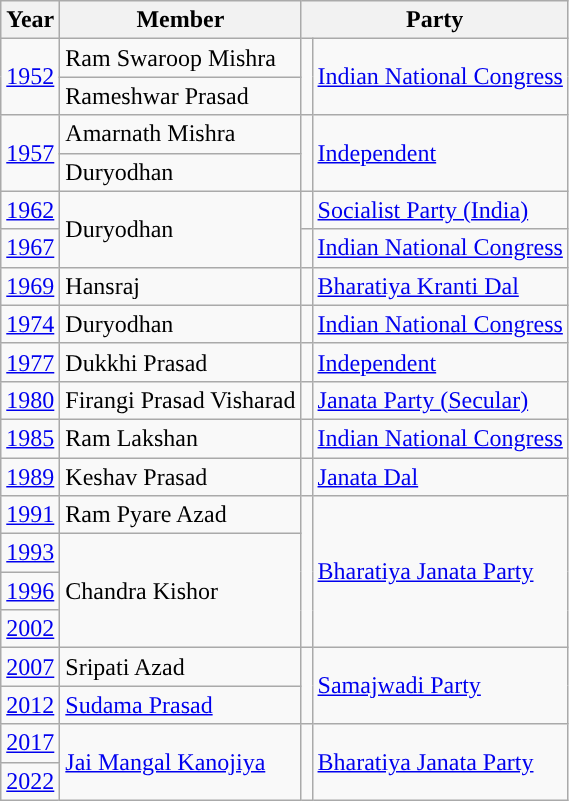<table class="wikitable">
<tr>
<th>Year</th>
<th>Member</th>
<th colspan="2">Party</th>
</tr>
<tr>
<td rowspan="2"><a href='#'>1952</a></td>
<td>Ram Swaroop Mishra</td>
<td rowspan="2" style="background-color: "></td>
<td rowspan="2"><a href='#'>Indian National Congress</a></td>
</tr>
<tr>
<td>Rameshwar Prasad</td>
</tr>
<tr>
<td rowspan="2"><a href='#'>1957</a></td>
<td>Amarnath Mishra</td>
<td rowspan="2" style="background-color: "></td>
<td rowspan="2"><a href='#'>Independent</a></td>
</tr>
<tr>
<td>Duryodhan</td>
</tr>
<tr>
<td><a href='#'>1962</a></td>
<td rowspan="2">Duryodhan</td>
<td style="background-color: "></td>
<td><a href='#'>Socialist Party (India)</a></td>
</tr>
<tr>
<td><a href='#'>1967</a></td>
<td style="background-color: "></td>
<td><a href='#'>Indian National Congress</a></td>
</tr>
<tr>
<td><a href='#'>1969</a></td>
<td>Hansraj</td>
<td style="background-color: "></td>
<td><a href='#'>Bharatiya Kranti Dal</a></td>
</tr>
<tr>
<td><a href='#'>1974</a></td>
<td>Duryodhan</td>
<td style="background-color: "></td>
<td><a href='#'>Indian National Congress</a></td>
</tr>
<tr>
<td><a href='#'>1977</a></td>
<td>Dukkhi Prasad</td>
<td style="background-color: "></td>
<td><a href='#'>Independent</a></td>
</tr>
<tr>
<td><a href='#'>1980</a></td>
<td>Firangi Prasad Visharad</td>
<td style="background-color: "></td>
<td><a href='#'>Janata Party (Secular)</a></td>
</tr>
<tr>
<td><a href='#'>1985</a></td>
<td>Ram Lakshan</td>
<td style="background-color: "></td>
<td><a href='#'>Indian National Congress</a></td>
</tr>
<tr>
<td><a href='#'>1989</a></td>
<td>Keshav Prasad</td>
<td style="background-color: "></td>
<td><a href='#'>Janata Dal</a></td>
</tr>
<tr>
<td><a href='#'>1991</a></td>
<td>Ram Pyare Azad</td>
<td rowspan="4" style="background-color: "></td>
<td rowspan="4"><a href='#'>Bharatiya Janata Party</a></td>
</tr>
<tr>
<td><a href='#'>1993</a></td>
<td rowspan="3">Chandra Kishor</td>
</tr>
<tr>
<td><a href='#'>1996</a></td>
</tr>
<tr>
<td><a href='#'>2002</a></td>
</tr>
<tr>
<td><a href='#'>2007</a></td>
<td>Sripati Azad</td>
<td rowspan="2" style="background-color: "></td>
<td rowspan="2"><a href='#'>Samajwadi Party</a></td>
</tr>
<tr>
<td><a href='#'>2012</a></td>
<td><a href='#'>Sudama Prasad</a></td>
</tr>
<tr>
<td><a href='#'>2017</a></td>
<td rowspan="2"><a href='#'>Jai Mangal Kanojiya</a></td>
<td rowspan="2" style="background-color: "></td>
<td rowspan="2"><a href='#'>Bharatiya Janata Party</a></td>
</tr>
<tr>
<td><a href='#'>2022</a></td>
</tr>
</table>
